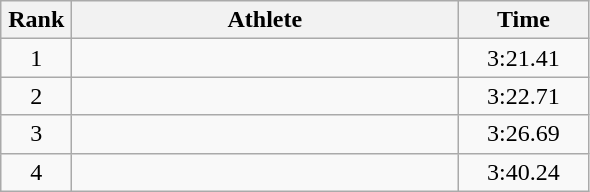<table class=wikitable style="text-align:center">
<tr>
<th width=40>Rank</th>
<th width=250>Athlete</th>
<th width=80>Time</th>
</tr>
<tr>
<td>1</td>
<td align=left></td>
<td>3:21.41</td>
</tr>
<tr>
<td>2</td>
<td align=left></td>
<td>3:22.71</td>
</tr>
<tr>
<td>3</td>
<td align=left></td>
<td>3:26.69</td>
</tr>
<tr>
<td>4</td>
<td align=left></td>
<td>3:40.24</td>
</tr>
</table>
